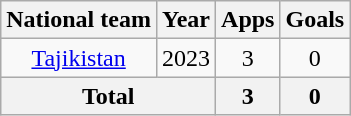<table class="wikitable" style="text-align:center">
<tr>
<th>National team</th>
<th>Year</th>
<th>Apps</th>
<th>Goals</th>
</tr>
<tr>
<td rowspan="1"><a href='#'>Tajikistan</a></td>
<td>2023</td>
<td>3</td>
<td>0</td>
</tr>
<tr>
<th colspan="2">Total</th>
<th>3</th>
<th>0</th>
</tr>
</table>
